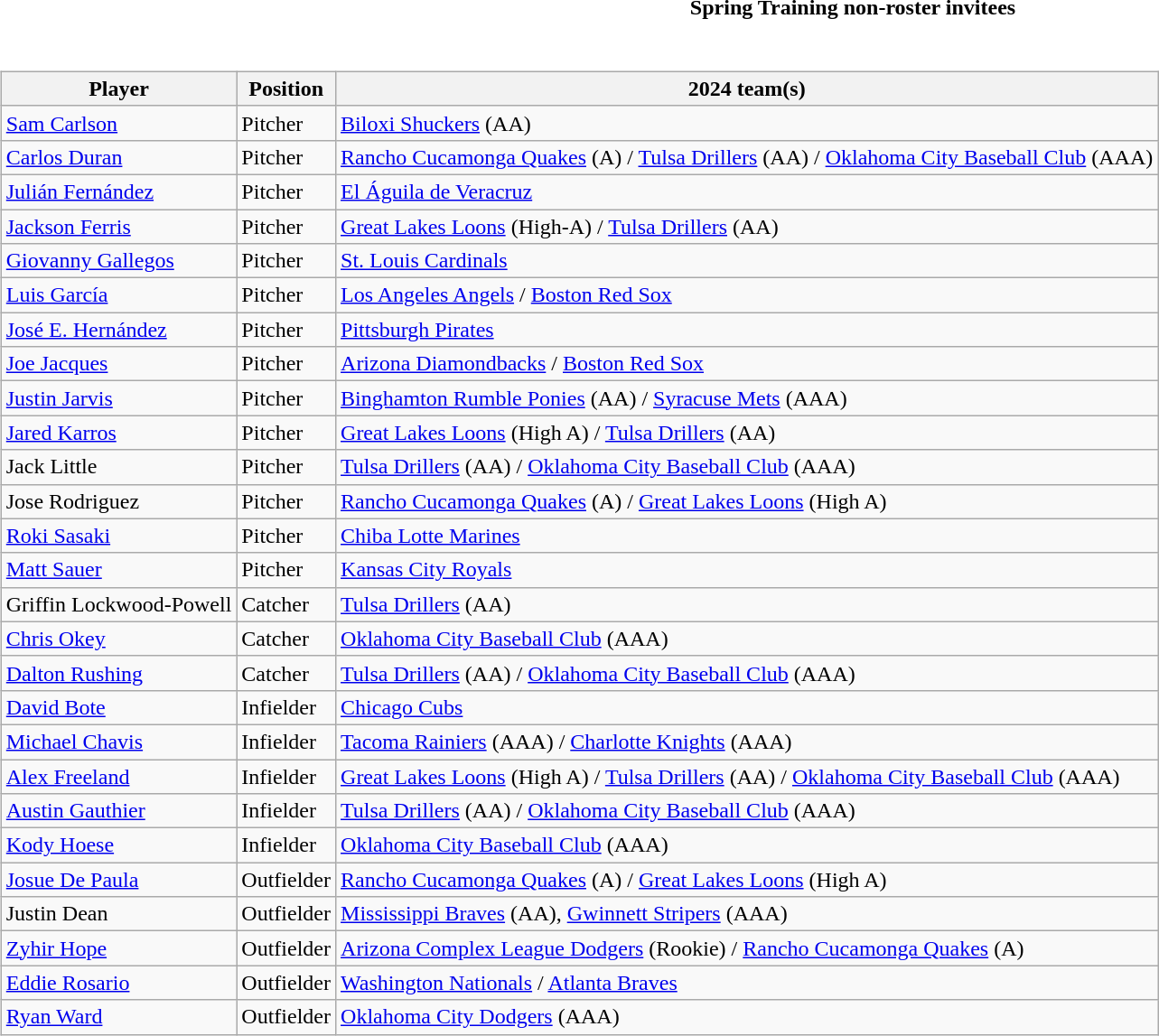<table class="toccolours collapsible collapsed" style="width:100%; background:inherit">
<tr>
<th>Spring Training non-roster invitees</th>
</tr>
<tr>
<td><br><table class="wikitable">
<tr>
<th>Player</th>
<th>Position</th>
<th>2024 team(s)</th>
</tr>
<tr>
<td><a href='#'>Sam Carlson</a></td>
<td>Pitcher</td>
<td><a href='#'>Biloxi Shuckers</a> (AA)</td>
</tr>
<tr>
<td><a href='#'>Carlos Duran</a></td>
<td>Pitcher</td>
<td><a href='#'>Rancho Cucamonga Quakes</a> (A) / <a href='#'>Tulsa Drillers</a> (AA) / <a href='#'>Oklahoma City Baseball Club</a> (AAA)</td>
</tr>
<tr>
<td><a href='#'>Julián Fernández</a></td>
<td>Pitcher</td>
<td><a href='#'>El Águila de Veracruz</a></td>
</tr>
<tr>
<td><a href='#'>Jackson Ferris</a></td>
<td>Pitcher</td>
<td><a href='#'>Great Lakes Loons</a> (High-A) / <a href='#'>Tulsa Drillers</a> (AA)</td>
</tr>
<tr>
<td><a href='#'>Giovanny Gallegos</a></td>
<td>Pitcher</td>
<td><a href='#'>St. Louis Cardinals</a></td>
</tr>
<tr>
<td><a href='#'>Luis García</a></td>
<td>Pitcher</td>
<td><a href='#'>Los Angeles Angels</a> / <a href='#'>Boston Red Sox</a></td>
</tr>
<tr>
<td><a href='#'>José E. Hernández</a></td>
<td>Pitcher</td>
<td><a href='#'>Pittsburgh Pirates</a></td>
</tr>
<tr>
<td><a href='#'>Joe Jacques</a></td>
<td>Pitcher</td>
<td><a href='#'>Arizona Diamondbacks</a> / <a href='#'>Boston Red Sox</a></td>
</tr>
<tr>
<td><a href='#'>Justin Jarvis</a></td>
<td>Pitcher</td>
<td><a href='#'>Binghamton Rumble Ponies</a> (AA) / <a href='#'>Syracuse Mets</a> (AAA)</td>
</tr>
<tr>
<td><a href='#'>Jared Karros</a></td>
<td>Pitcher</td>
<td><a href='#'>Great Lakes Loons</a> (High A) / <a href='#'>Tulsa Drillers</a> (AA)</td>
</tr>
<tr>
<td>Jack Little</td>
<td>Pitcher</td>
<td><a href='#'>Tulsa Drillers</a> (AA) / <a href='#'>Oklahoma City Baseball Club</a> (AAA)</td>
</tr>
<tr>
<td>Jose Rodriguez</td>
<td>Pitcher</td>
<td><a href='#'>Rancho Cucamonga Quakes</a> (A) / <a href='#'>Great Lakes Loons</a> (High A)</td>
</tr>
<tr>
<td><a href='#'>Roki Sasaki</a></td>
<td>Pitcher</td>
<td><a href='#'>Chiba Lotte Marines</a></td>
</tr>
<tr>
<td><a href='#'>Matt Sauer</a></td>
<td>Pitcher</td>
<td><a href='#'>Kansas City Royals</a></td>
</tr>
<tr>
<td>Griffin Lockwood-Powell</td>
<td>Catcher</td>
<td><a href='#'>Tulsa Drillers</a> (AA)</td>
</tr>
<tr>
<td><a href='#'>Chris Okey</a></td>
<td>Catcher</td>
<td><a href='#'>Oklahoma City Baseball Club</a> (AAA)</td>
</tr>
<tr>
<td><a href='#'>Dalton Rushing</a></td>
<td>Catcher</td>
<td><a href='#'>Tulsa Drillers</a> (AA) / <a href='#'>Oklahoma City Baseball Club</a> (AAA)</td>
</tr>
<tr>
<td><a href='#'>David Bote</a></td>
<td>Infielder</td>
<td><a href='#'>Chicago Cubs</a></td>
</tr>
<tr>
<td><a href='#'>Michael Chavis</a></td>
<td>Infielder</td>
<td><a href='#'>Tacoma Rainiers</a> (AAA) / <a href='#'>Charlotte Knights</a> (AAA)</td>
</tr>
<tr>
<td><a href='#'>Alex Freeland</a></td>
<td>Infielder</td>
<td><a href='#'>Great Lakes Loons</a> (High A) / <a href='#'>Tulsa Drillers</a> (AA) / <a href='#'>Oklahoma City Baseball Club</a> (AAA)</td>
</tr>
<tr>
<td><a href='#'>Austin Gauthier</a></td>
<td>Infielder</td>
<td><a href='#'>Tulsa Drillers</a> (AA) / <a href='#'>Oklahoma City Baseball Club</a> (AAA)</td>
</tr>
<tr>
<td><a href='#'>Kody Hoese</a></td>
<td>Infielder</td>
<td><a href='#'>Oklahoma City Baseball Club</a> (AAA)</td>
</tr>
<tr>
<td><a href='#'>Josue De Paula</a></td>
<td>Outfielder</td>
<td><a href='#'>Rancho Cucamonga Quakes</a> (A) / <a href='#'>Great Lakes Loons</a> (High A)</td>
</tr>
<tr>
<td>Justin Dean</td>
<td>Outfielder</td>
<td><a href='#'>Mississippi Braves</a> (AA), <a href='#'>Gwinnett Stripers</a> (AAA)</td>
</tr>
<tr>
<td><a href='#'>Zyhir Hope</a></td>
<td>Outfielder</td>
<td><a href='#'>Arizona Complex League Dodgers</a> (Rookie) / <a href='#'>Rancho Cucamonga Quakes</a> (A)</td>
</tr>
<tr>
<td><a href='#'>Eddie Rosario</a></td>
<td>Outfielder</td>
<td><a href='#'>Washington Nationals</a> / <a href='#'>Atlanta Braves</a></td>
</tr>
<tr>
<td><a href='#'>Ryan Ward</a></td>
<td>Outfielder</td>
<td><a href='#'>Oklahoma City Dodgers</a> (AAA)</td>
</tr>
</table>
</td>
</tr>
</table>
